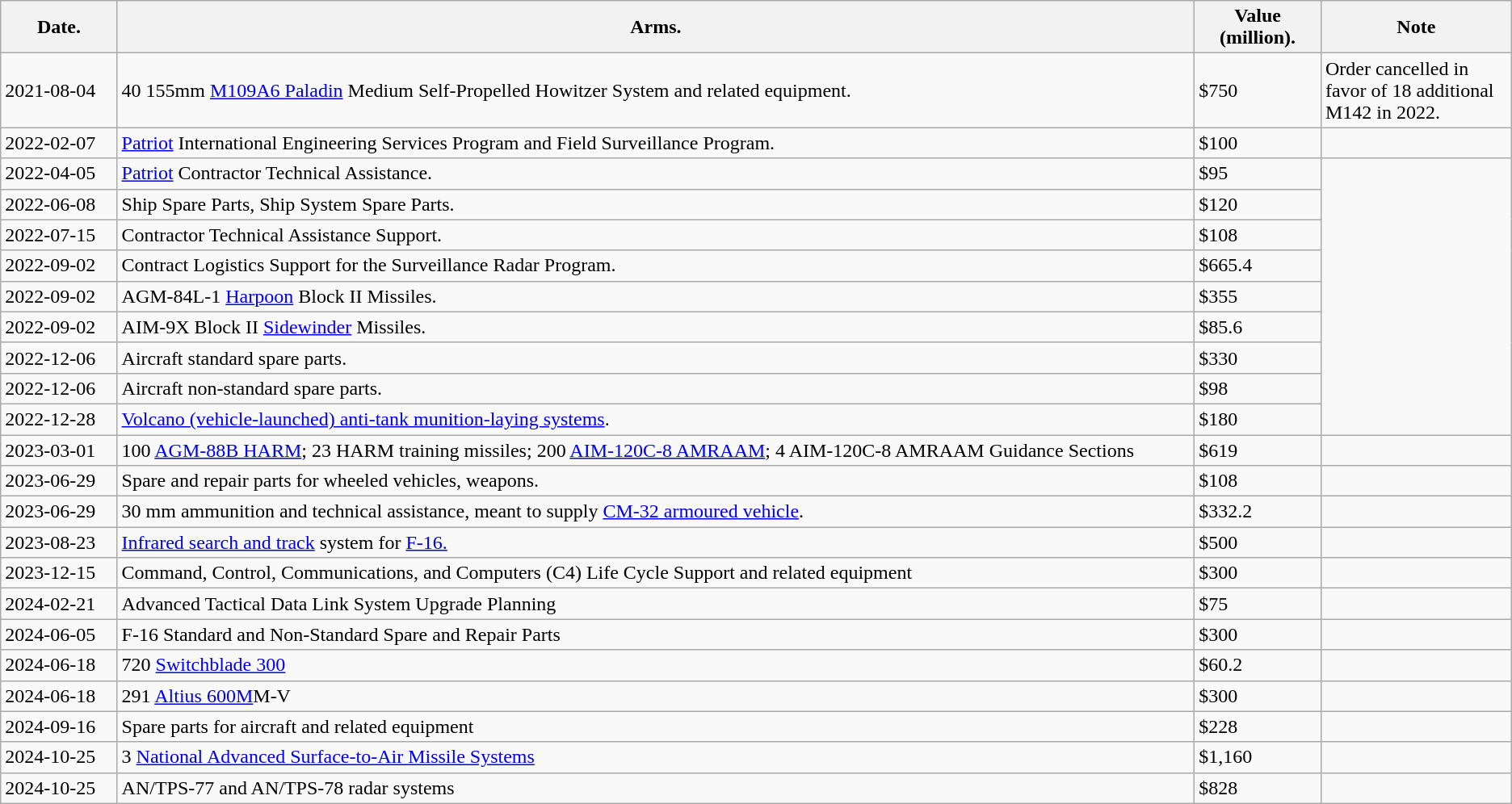<table class="wikitable mw-collapsible">
<tr>
<th scope="col" style="width: 3%;">Date.</th>
<th scope="col" style="width: 30%;">Arms.</th>
<th scope="col" style="width: 2%;">Value (million).</th>
<th scope="col" style="width: 5%;">Note</th>
</tr>
<tr>
<td>2021-08-04</td>
<td>40 155mm <a href='#'>M109A6 Paladin</a> Medium Self-Propelled Howitzer System and related equipment.</td>
<td>$750</td>
<td>Order cancelled in favor of 18 additional M142 in 2022.</td>
</tr>
<tr>
<td>2022-02-07</td>
<td><a href='#'>Patriot</a> International Engineering Services Program and Field Surveillance Program.</td>
<td>$100</td>
<td></td>
</tr>
<tr>
<td>2022-04-05</td>
<td><a href='#'>Patriot</a> Contractor Technical Assistance.</td>
<td>$95</td>
</tr>
<tr>
<td>2022-06-08</td>
<td>Ship Spare Parts, Ship System Spare Parts.</td>
<td>$120</td>
</tr>
<tr>
<td>2022-07-15</td>
<td>Contractor Technical Assistance Support.</td>
<td>$108</td>
</tr>
<tr>
<td>2022-09-02</td>
<td>Contract Logistics Support for the Surveillance Radar Program.</td>
<td>$665.4</td>
</tr>
<tr>
<td>2022-09-02</td>
<td>AGM-84L-1 <a href='#'>Harpoon</a> Block II Missiles.</td>
<td>$355</td>
</tr>
<tr>
<td>2022-09-02</td>
<td>AIM-9X Block II <a href='#'>Sidewinder</a> Missiles.</td>
<td>$85.6</td>
</tr>
<tr>
<td>2022-12-06</td>
<td>Aircraft standard spare parts.</td>
<td>$330</td>
</tr>
<tr>
<td>2022-12-06</td>
<td>Aircraft non-standard spare parts.</td>
<td>$98</td>
</tr>
<tr>
<td>2022-12-28</td>
<td><a href='#'>Volcano (vehicle-launched) anti-tank munition-laying systems</a>.</td>
<td>$180</td>
</tr>
<tr>
<td>2023-03-01</td>
<td>100 <a href='#'>AGM-88B HARM</a>; 23 HARM training missiles; 200 <a href='#'>AIM-120C-8 AMRAAM</a>; 4 AIM-120C-8 AMRAAM Guidance Sections</td>
<td>$619</td>
<td></td>
</tr>
<tr>
<td>2023-06-29</td>
<td>Spare and repair parts for wheeled vehicles, weapons.</td>
<td>$108</td>
<td></td>
</tr>
<tr>
<td>2023-06-29</td>
<td>30 mm ammunition and technical assistance, meant to supply <a href='#'>CM-32 armoured vehicle</a>.</td>
<td>$332.2</td>
<td></td>
</tr>
<tr>
<td>2023-08-23</td>
<td><a href='#'>Infrared search and track</a> system for <a href='#'>F-16.</a></td>
<td>$500</td>
<td></td>
</tr>
<tr>
<td>2023-12-15</td>
<td>Command, Control, Communications, and Computers (C4) Life Cycle Support and related equipment</td>
<td>$300</td>
<td></td>
</tr>
<tr>
<td>2024-02-21</td>
<td>Advanced Tactical Data Link System Upgrade Planning</td>
<td>$75</td>
<td></td>
</tr>
<tr>
<td>2024-06-05</td>
<td>F-16 Standard and Non-Standard Spare and Repair Parts</td>
<td>$300</td>
<td></td>
</tr>
<tr>
<td>2024-06-18</td>
<td>720 <a href='#'>Switchblade 300</a></td>
<td>$60.2</td>
<td></td>
</tr>
<tr>
<td>2024-06-18</td>
<td>291 <a href='#'>Altius 600M</a>M-V</td>
<td>$300</td>
<td></td>
</tr>
<tr>
<td>2024-09-16</td>
<td>Spare parts for aircraft and related equipment</td>
<td>$228</td>
<td></td>
</tr>
<tr>
<td>2024-10-25</td>
<td>3 <a href='#'>National Advanced Surface-to-Air Missile Systems</a></td>
<td>$1,160</td>
<td></td>
</tr>
<tr>
<td>2024-10-25</td>
<td>AN/TPS-77 and AN/TPS-78 radar systems</td>
<td>$828</td>
<td></td>
</tr>
</table>
